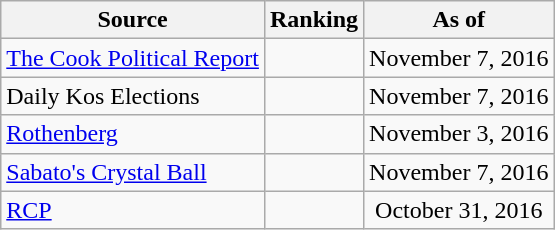<table class="wikitable" style="text-align:center">
<tr>
<th>Source</th>
<th>Ranking</th>
<th>As of</th>
</tr>
<tr>
<td align=left><a href='#'>The Cook Political Report</a></td>
<td></td>
<td>November 7, 2016</td>
</tr>
<tr>
<td align=left>Daily Kos Elections</td>
<td></td>
<td>November 7, 2016</td>
</tr>
<tr>
<td align=left><a href='#'>Rothenberg</a></td>
<td></td>
<td>November 3, 2016</td>
</tr>
<tr>
<td align=left><a href='#'>Sabato's Crystal Ball</a></td>
<td></td>
<td>November 7, 2016</td>
</tr>
<tr>
<td align="left"><a href='#'>RCP</a></td>
<td></td>
<td>October 31, 2016</td>
</tr>
</table>
